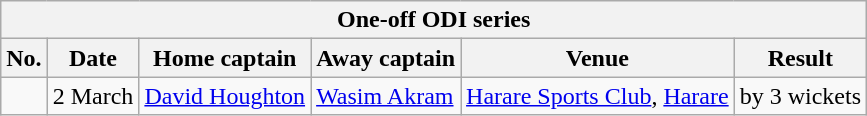<table class="wikitable">
<tr>
<th colspan="9">One-off ODI series</th>
</tr>
<tr>
<th>No.</th>
<th>Date</th>
<th>Home captain</th>
<th>Away captain</th>
<th>Venue</th>
<th>Result</th>
</tr>
<tr>
<td></td>
<td>2 March</td>
<td><a href='#'>David Houghton</a></td>
<td><a href='#'>Wasim Akram</a></td>
<td><a href='#'>Harare Sports Club</a>, <a href='#'>Harare</a></td>
<td> by 3 wickets</td>
</tr>
</table>
